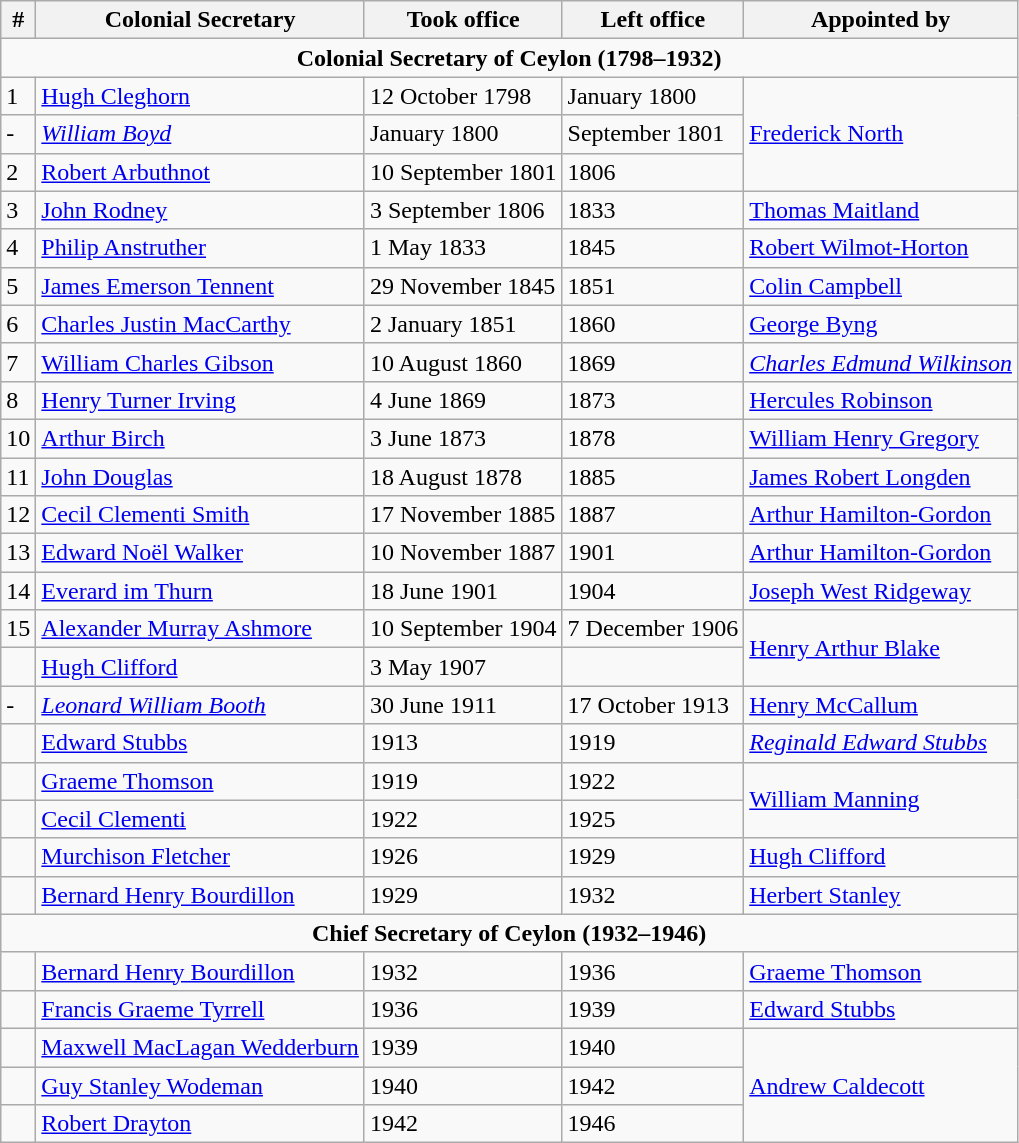<table class="wikitable" text-align:center">
<tr>
<th>#</th>
<th>Colonial Secretary</th>
<th>Took office</th>
<th>Left office</th>
<th>Appointed by</th>
</tr>
<tr>
<td colspan=5 align=center><strong>Colonial Secretary of Ceylon (1798–1932)</strong></td>
</tr>
<tr>
<td>1</td>
<td><a href='#'>Hugh Cleghorn</a></td>
<td>12 October 1798</td>
<td>January 1800</td>
<td rowspan=3><a href='#'>Frederick North</a></td>
</tr>
<tr>
<td>-</td>
<td><em><a href='#'>William Boyd</a></em></td>
<td>January 1800</td>
<td>September 1801</td>
</tr>
<tr>
<td>2</td>
<td><a href='#'>Robert Arbuthnot</a></td>
<td>10 September 1801</td>
<td>1806</td>
</tr>
<tr>
<td>3</td>
<td><a href='#'>John Rodney</a></td>
<td>3 September 1806</td>
<td>1833</td>
<td><a href='#'>Thomas Maitland</a></td>
</tr>
<tr>
<td>4</td>
<td><a href='#'>Philip Anstruther</a></td>
<td>1 May 1833</td>
<td>1845</td>
<td><a href='#'>Robert Wilmot-Horton</a></td>
</tr>
<tr>
<td>5</td>
<td><a href='#'>James Emerson Tennent</a></td>
<td>29 November 1845</td>
<td>1851</td>
<td><a href='#'>Colin Campbell</a></td>
</tr>
<tr>
<td>6</td>
<td><a href='#'>Charles Justin MacCarthy</a></td>
<td>2 January 1851</td>
<td>1860</td>
<td><a href='#'>George Byng</a></td>
</tr>
<tr>
<td>7</td>
<td><a href='#'>William Charles Gibson</a></td>
<td>10 August 1860</td>
<td>1869</td>
<td><em><a href='#'>Charles Edmund Wilkinson</a></em></td>
</tr>
<tr>
<td>8</td>
<td><a href='#'>Henry Turner Irving</a></td>
<td>4 June 1869</td>
<td>1873</td>
<td><a href='#'>Hercules Robinson</a></td>
</tr>
<tr>
<td>10</td>
<td><a href='#'>Arthur Birch</a></td>
<td>3 June 1873</td>
<td>1878</td>
<td><a href='#'>William Henry Gregory</a></td>
</tr>
<tr>
<td>11</td>
<td><a href='#'>John Douglas</a></td>
<td>18 August 1878</td>
<td>1885</td>
<td><a href='#'>James Robert Longden</a></td>
</tr>
<tr>
<td>12</td>
<td><a href='#'>Cecil Clementi Smith</a></td>
<td>17 November 1885</td>
<td>1887</td>
<td><a href='#'>Arthur Hamilton-Gordon</a></td>
</tr>
<tr>
<td>13</td>
<td><a href='#'>Edward Noël Walker</a></td>
<td>10 November 1887</td>
<td>1901</td>
<td><a href='#'>Arthur Hamilton-Gordon</a></td>
</tr>
<tr>
<td>14</td>
<td><a href='#'>Everard im Thurn</a></td>
<td>18 June 1901</td>
<td>1904</td>
<td><a href='#'>Joseph West Ridgeway</a></td>
</tr>
<tr>
<td>15</td>
<td><a href='#'>Alexander Murray Ashmore</a></td>
<td>10 September 1904</td>
<td>7 December 1906</td>
<td rowspan=2><a href='#'>Henry Arthur Blake</a></td>
</tr>
<tr>
<td></td>
<td><a href='#'>Hugh Clifford</a></td>
<td>3 May 1907</td>
<td></td>
</tr>
<tr>
<td>-</td>
<td><em><a href='#'>Leonard William Booth</a></em></td>
<td>30 June 1911</td>
<td>17 October 1913</td>
<td><a href='#'>Henry McCallum</a></td>
</tr>
<tr>
<td></td>
<td><a href='#'>Edward Stubbs</a></td>
<td>1913</td>
<td>1919</td>
<td><em><a href='#'>Reginald Edward Stubbs</a></em></td>
</tr>
<tr>
<td></td>
<td><a href='#'>Graeme Thomson</a></td>
<td>1919</td>
<td>1922</td>
<td rowspan=2><a href='#'>William Manning</a></td>
</tr>
<tr>
<td></td>
<td><a href='#'>Cecil Clementi</a></td>
<td>1922</td>
<td>1925</td>
</tr>
<tr>
<td></td>
<td><a href='#'>Murchison Fletcher</a></td>
<td>1926</td>
<td>1929</td>
<td><a href='#'>Hugh Clifford</a></td>
</tr>
<tr>
<td></td>
<td><a href='#'>Bernard Henry Bourdillon</a></td>
<td>1929</td>
<td>1932</td>
<td><a href='#'>Herbert Stanley</a></td>
</tr>
<tr>
<td colspan=5 align=center><strong>Chief Secretary of Ceylon (1932–1946)</strong></td>
</tr>
<tr>
<td></td>
<td><a href='#'>Bernard Henry Bourdillon</a></td>
<td>1932</td>
<td>1936</td>
<td><a href='#'>Graeme Thomson</a></td>
</tr>
<tr>
<td></td>
<td><a href='#'>Francis Graeme Tyrrell</a></td>
<td>1936</td>
<td>1939</td>
<td><a href='#'>Edward Stubbs</a></td>
</tr>
<tr>
<td></td>
<td><a href='#'>Maxwell MacLagan Wedderburn</a></td>
<td>1939</td>
<td>1940</td>
<td rowspan=3><a href='#'>Andrew Caldecott</a></td>
</tr>
<tr>
<td></td>
<td><a href='#'>Guy Stanley Wodeman</a></td>
<td>1940</td>
<td>1942</td>
</tr>
<tr>
<td></td>
<td><a href='#'>Robert Drayton</a></td>
<td>1942</td>
<td>1946</td>
</tr>
</table>
